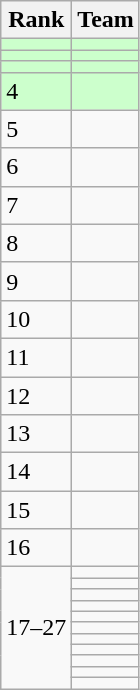<table class="wikitable">
<tr>
<th>Rank</th>
<th>Team</th>
</tr>
<tr bgcolor="#ccffcc">
<td></td>
<td></td>
</tr>
<tr bgcolor="#ccffcc">
<td></td>
<td></td>
</tr>
<tr bgcolor="#ccffcc">
<td></td>
<td></td>
</tr>
<tr bgcolor="#ccffcc">
<td>4</td>
<td></td>
</tr>
<tr>
<td>5</td>
<td></td>
</tr>
<tr>
<td>6</td>
<td></td>
</tr>
<tr>
<td>7</td>
<td></td>
</tr>
<tr>
<td>8</td>
<td></td>
</tr>
<tr>
<td>9</td>
<td></td>
</tr>
<tr>
<td>10</td>
<td></td>
</tr>
<tr>
<td>11</td>
<td></td>
</tr>
<tr>
<td>12</td>
<td></td>
</tr>
<tr>
<td>13</td>
<td></td>
</tr>
<tr>
<td>14</td>
<td></td>
</tr>
<tr>
<td>15</td>
<td></td>
</tr>
<tr>
<td>16</td>
<td></td>
</tr>
<tr>
<td rowspan=11>17–27</td>
<td></td>
</tr>
<tr>
<td></td>
</tr>
<tr>
<td></td>
</tr>
<tr>
<td></td>
</tr>
<tr>
<td></td>
</tr>
<tr>
<td></td>
</tr>
<tr>
<td></td>
</tr>
<tr>
<td></td>
</tr>
<tr>
<td></td>
</tr>
<tr>
<td></td>
</tr>
<tr>
<td></td>
</tr>
</table>
